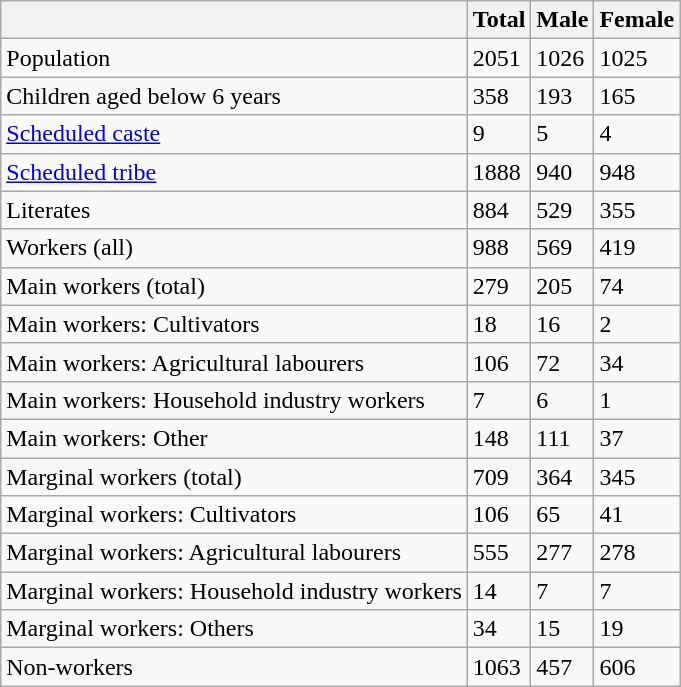<table class="wikitable sortable">
<tr>
<th></th>
<th>Total</th>
<th>Male</th>
<th>Female</th>
</tr>
<tr>
<td>Population</td>
<td>2051</td>
<td>1026</td>
<td>1025</td>
</tr>
<tr>
<td>Children aged below 6 years</td>
<td>358</td>
<td>193</td>
<td>165</td>
</tr>
<tr>
<td><a href='#'>Scheduled caste</a></td>
<td>9</td>
<td>5</td>
<td>4</td>
</tr>
<tr>
<td><a href='#'>Scheduled tribe</a></td>
<td>1888</td>
<td>940</td>
<td>948</td>
</tr>
<tr>
<td>Literates</td>
<td>884</td>
<td>529</td>
<td>355</td>
</tr>
<tr>
<td>Workers (all)</td>
<td>988</td>
<td>569</td>
<td>419</td>
</tr>
<tr>
<td>Main workers (total)</td>
<td>279</td>
<td>205</td>
<td>74</td>
</tr>
<tr>
<td>Main workers: Cultivators</td>
<td>18</td>
<td>16</td>
<td>2</td>
</tr>
<tr>
<td>Main workers: Agricultural labourers</td>
<td>106</td>
<td>72</td>
<td>34</td>
</tr>
<tr>
<td>Main workers: Household industry workers</td>
<td>7</td>
<td>6</td>
<td>1</td>
</tr>
<tr>
<td>Main workers: Other</td>
<td>148</td>
<td>111</td>
<td>37</td>
</tr>
<tr>
<td>Marginal workers (total)</td>
<td>709</td>
<td>364</td>
<td>345</td>
</tr>
<tr>
<td>Marginal workers: Cultivators</td>
<td>106</td>
<td>65</td>
<td>41</td>
</tr>
<tr>
<td>Marginal workers: Agricultural labourers</td>
<td>555</td>
<td>277</td>
<td>278</td>
</tr>
<tr>
<td>Marginal workers: Household industry workers</td>
<td>14</td>
<td>7</td>
<td>7</td>
</tr>
<tr>
<td>Marginal workers: Others</td>
<td>34</td>
<td>15</td>
<td>19</td>
</tr>
<tr>
<td>Non-workers</td>
<td>1063</td>
<td>457</td>
<td>606</td>
</tr>
</table>
